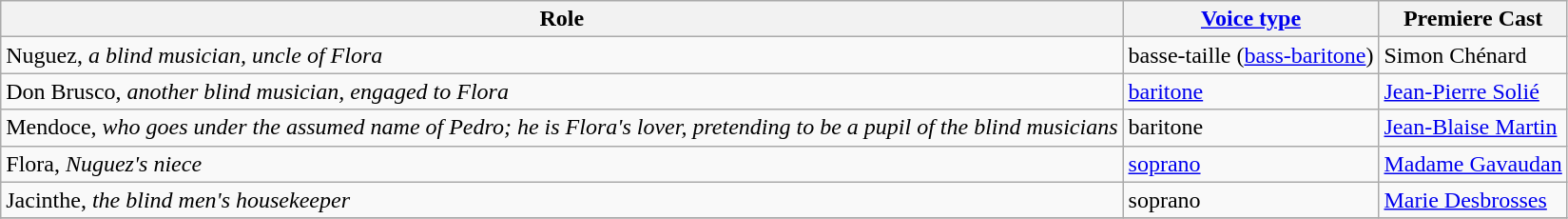<table class="wikitable">
<tr>
<th>Role</th>
<th><a href='#'>Voice type</a></th>
<th>Premiere Cast</th>
</tr>
<tr>
<td>Nuguez, <em>a blind musician, uncle of Flora</em></td>
<td>basse-taille (<a href='#'>bass-baritone</a>)</td>
<td>Simon Chénard</td>
</tr>
<tr>
<td>Don Brusco, <em>another blind musician, engaged to Flora</em></td>
<td><a href='#'>baritone</a></td>
<td><a href='#'>Jean-Pierre Solié</a></td>
</tr>
<tr>
<td>Mendoce, <em>who goes under the assumed name of Pedro; he is Flora's lover, pretending to be a pupil of the blind musicians</em></td>
<td>baritone</td>
<td><a href='#'>Jean-Blaise Martin</a></td>
</tr>
<tr>
<td>Flora, <em>Nuguez's niece</em></td>
<td><a href='#'>soprano</a></td>
<td><a href='#'>Madame Gavaudan</a></td>
</tr>
<tr>
<td>Jacinthe, <em>the blind men's housekeeper</em></td>
<td>soprano</td>
<td><a href='#'>Marie Desbrosses</a></td>
</tr>
<tr>
</tr>
</table>
